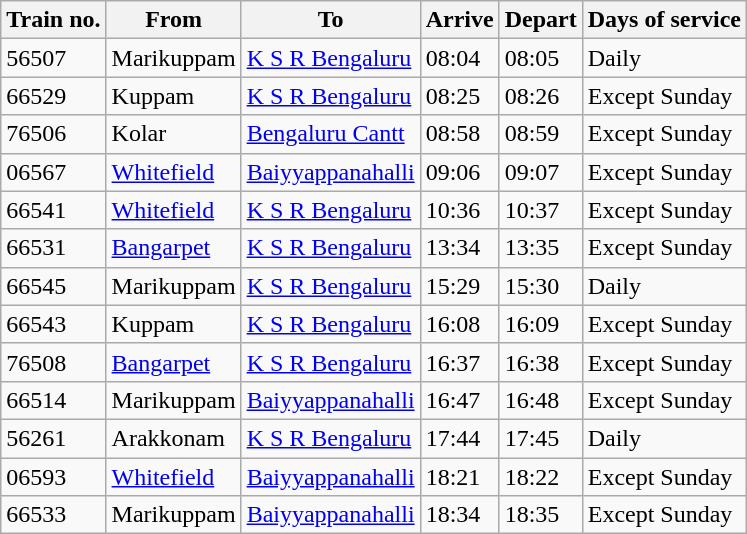<table class="wikitable">
<tr>
<th>Train no.</th>
<th>From</th>
<th>To</th>
<th>Arrive</th>
<th>Depart</th>
<th>Days of service</th>
</tr>
<tr>
<td>56507</td>
<td>Marikuppam</td>
<td><a href='#'>K S R Bengaluru</a></td>
<td>08:04</td>
<td>08:05</td>
<td>Daily</td>
</tr>
<tr>
<td>66529</td>
<td>Kuppam</td>
<td><a href='#'>K S R Bengaluru</a></td>
<td>08:25</td>
<td>08:26</td>
<td>Except Sunday</td>
</tr>
<tr>
<td>76506</td>
<td>Kolar</td>
<td><a href='#'>Bengaluru Cantt</a></td>
<td>08:58</td>
<td>08:59</td>
<td>Except Sunday</td>
</tr>
<tr>
<td>06567</td>
<td><a href='#'>Whitefield</a></td>
<td><a href='#'>Baiyyappanahalli</a></td>
<td>09:06</td>
<td>09:07</td>
<td>Except Sunday</td>
</tr>
<tr>
<td>66541</td>
<td><a href='#'>Whitefield</a></td>
<td><a href='#'>K S R Bengaluru</a></td>
<td>10:36</td>
<td>10:37</td>
<td>Except Sunday</td>
</tr>
<tr>
<td>66531</td>
<td><a href='#'>Bangarpet</a></td>
<td><a href='#'>K S R Bengaluru</a></td>
<td>13:34</td>
<td>13:35</td>
<td>Except Sunday</td>
</tr>
<tr>
<td>66545</td>
<td>Marikuppam</td>
<td><a href='#'>K S R Bengaluru</a></td>
<td>15:29</td>
<td>15:30</td>
<td>Daily</td>
</tr>
<tr>
<td>66543</td>
<td>Kuppam</td>
<td><a href='#'>K S R Bengaluru</a></td>
<td>16:08</td>
<td>16:09</td>
<td>Except Sunday</td>
</tr>
<tr>
<td>76508</td>
<td><a href='#'>Bangarpet</a></td>
<td><a href='#'>K S R Bengaluru</a></td>
<td>16:37</td>
<td>16:38</td>
<td>Except Sunday</td>
</tr>
<tr>
<td>66514</td>
<td>Marikuppam</td>
<td><a href='#'>Baiyyappanahalli</a></td>
<td>16:47</td>
<td>16:48</td>
<td>Except Sunday</td>
</tr>
<tr>
<td>56261</td>
<td>Arakkonam</td>
<td><a href='#'>K S R Bengaluru</a></td>
<td>17:44</td>
<td>17:45</td>
<td>Daily</td>
</tr>
<tr>
<td>06593</td>
<td><a href='#'>Whitefield</a></td>
<td><a href='#'>Baiyyappanahalli</a></td>
<td>18:21</td>
<td>18:22</td>
<td>Except Sunday</td>
</tr>
<tr>
<td>66533</td>
<td>Marikuppam</td>
<td><a href='#'>Baiyyappanahalli</a></td>
<td>18:34</td>
<td>18:35</td>
<td>Except Sunday</td>
</tr>
</table>
